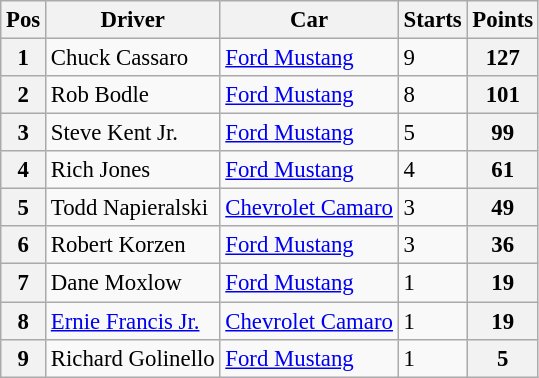<table class="wikitable" style="font-size: 95%;">
<tr>
<th>Pos</th>
<th>Driver</th>
<th>Car</th>
<th>Starts</th>
<th>Points</th>
</tr>
<tr>
<th>1</th>
<td> Chuck Cassaro</td>
<td><a href='#'>Ford Mustang</a></td>
<td>9</td>
<th>127</th>
</tr>
<tr>
<th>2</th>
<td> Rob Bodle</td>
<td><a href='#'>Ford Mustang</a></td>
<td>8</td>
<th>101</th>
</tr>
<tr>
<th>3</th>
<td> Steve Kent Jr.</td>
<td><a href='#'>Ford Mustang</a></td>
<td>5</td>
<th>99</th>
</tr>
<tr>
<th>4</th>
<td> Rich Jones</td>
<td><a href='#'>Ford Mustang</a></td>
<td>4</td>
<th>61</th>
</tr>
<tr>
<th>5</th>
<td> Todd Napieralski</td>
<td><a href='#'>Chevrolet Camaro</a></td>
<td>3</td>
<th>49</th>
</tr>
<tr>
<th>6</th>
<td> Robert Korzen</td>
<td><a href='#'>Ford Mustang</a></td>
<td>3</td>
<th>36</th>
</tr>
<tr>
<th>7</th>
<td> Dane Moxlow</td>
<td><a href='#'>Ford Mustang</a></td>
<td>1</td>
<th>19</th>
</tr>
<tr>
<th>8</th>
<td> <a href='#'>Ernie Francis Jr.</a></td>
<td><a href='#'>Chevrolet Camaro</a></td>
<td>1</td>
<th>19</th>
</tr>
<tr>
<th>9</th>
<td> Richard Golinello</td>
<td><a href='#'>Ford Mustang</a></td>
<td>1</td>
<th>5</th>
</tr>
</table>
